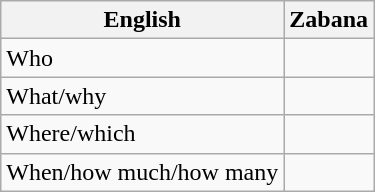<table class="wikitable sortable">
<tr>
<th>English</th>
<th>Zabana</th>
</tr>
<tr>
<td>Who</td>
<td></td>
</tr>
<tr>
<td>What/why</td>
<td></td>
</tr>
<tr>
<td>Where/which</td>
<td></td>
</tr>
<tr>
<td>When/how much/how many</td>
<td></td>
</tr>
</table>
